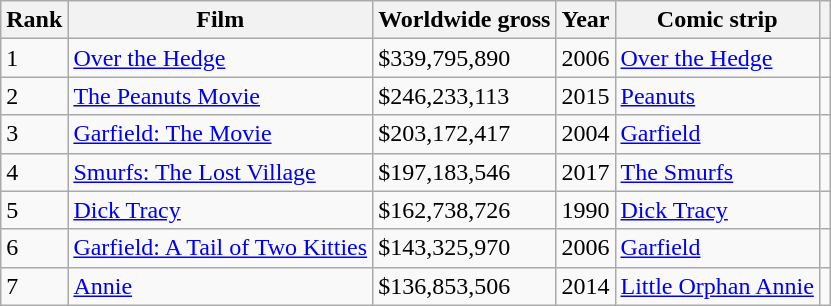<table class="wikitable nowrap sortable mw-datatable" id="Gross">
<tr>
<th>Rank</th>
<th>Film</th>
<th>Worldwide gross</th>
<th>Year</th>
<th>Comic strip</th>
<th class=unsortable></th>
</tr>
<tr>
<td>1</td>
<td><a href='#'>Over the Hedge</a></td>
<td>$339,795,890</td>
<td>2006</td>
<td><a href='#'>Over the Hedge</a></td>
<td></td>
</tr>
<tr>
<td>2</td>
<td><a href='#'>The Peanuts Movie</a></td>
<td>$246,233,113</td>
<td>2015</td>
<td><a href='#'>Peanuts</a></td>
<td></td>
</tr>
<tr>
<td>3</td>
<td><a href='#'>Garfield: The Movie</a></td>
<td>$203,172,417</td>
<td>2004</td>
<td><a href='#'>Garfield</a></td>
<td></td>
</tr>
<tr>
<td>4</td>
<td><a href='#'>Smurfs: The Lost Village</a></td>
<td>$197,183,546</td>
<td>2017</td>
<td><a href='#'>The Smurfs</a></td>
<td></td>
</tr>
<tr>
<td>5</td>
<td><a href='#'>Dick Tracy</a></td>
<td>$162,738,726</td>
<td>1990</td>
<td><a href='#'>Dick Tracy</a></td>
<td></td>
</tr>
<tr>
<td>6</td>
<td><a href='#'>Garfield: A Tail of Two Kitties</a></td>
<td>$143,325,970</td>
<td>2006</td>
<td><a href='#'>Garfield</a></td>
<td></td>
</tr>
<tr>
<td>7</td>
<td><a href='#'>Annie</a></td>
<td>$136,853,506</td>
<td>2014</td>
<td><a href='#'>Little Orphan Annie</a></td>
<td></td>
</tr>
</table>
